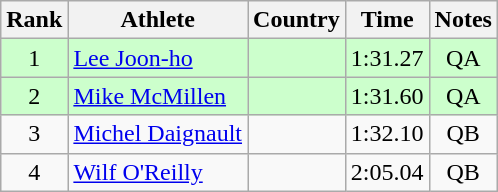<table class="wikitable" style="text-align:center">
<tr>
<th>Rank</th>
<th>Athlete</th>
<th>Country</th>
<th>Time</th>
<th>Notes</th>
</tr>
<tr bgcolor=ccffcc>
<td>1</td>
<td align=left><a href='#'>Lee Joon-ho</a></td>
<td align=left></td>
<td>1:31.27</td>
<td>QA</td>
</tr>
<tr bgcolor=ccffcc>
<td>2</td>
<td align=left><a href='#'>Mike McMillen</a></td>
<td align=left></td>
<td>1:31.60</td>
<td>QA</td>
</tr>
<tr>
<td>3</td>
<td align=left><a href='#'>Michel Daignault</a></td>
<td align=left></td>
<td>1:32.10</td>
<td>QB</td>
</tr>
<tr>
<td>4</td>
<td align=left><a href='#'>Wilf O'Reilly</a></td>
<td align=left></td>
<td>2:05.04</td>
<td>QB</td>
</tr>
</table>
